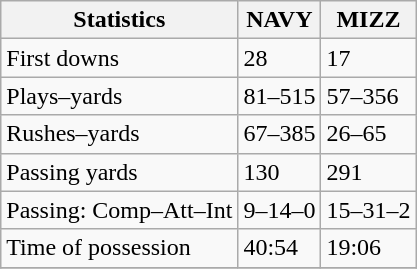<table class="wikitable">
<tr>
<th>Statistics</th>
<th>NAVY</th>
<th>MIZZ</th>
</tr>
<tr>
<td>First downs</td>
<td>28</td>
<td>17</td>
</tr>
<tr>
<td>Plays–yards</td>
<td>81–515</td>
<td>57–356</td>
</tr>
<tr>
<td>Rushes–yards</td>
<td>67–385</td>
<td>26–65</td>
</tr>
<tr>
<td>Passing yards</td>
<td>130</td>
<td>291</td>
</tr>
<tr>
<td>Passing: Comp–Att–Int</td>
<td>9–14–0</td>
<td>15–31–2</td>
</tr>
<tr>
<td>Time of possession</td>
<td>40:54</td>
<td>19:06</td>
</tr>
<tr>
</tr>
</table>
